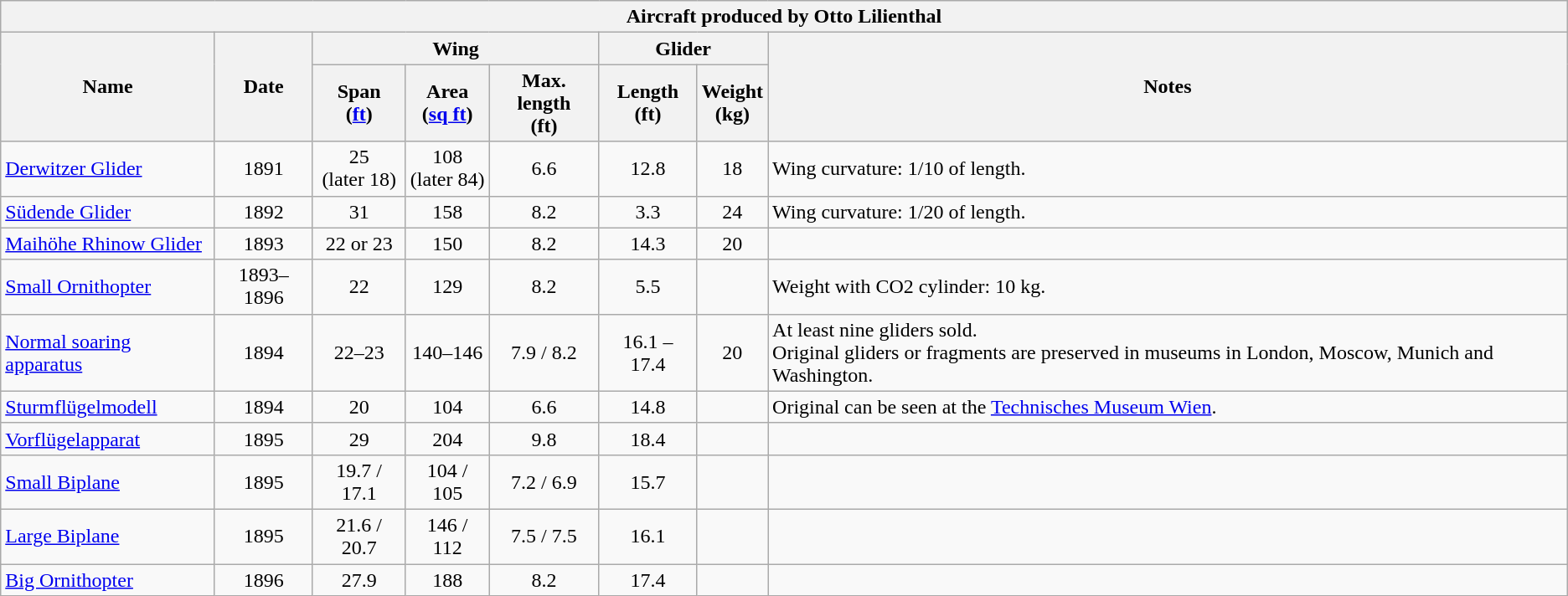<table class="wikitable collapsible collapsed" style="text-align: center;">
<tr>
<th colspan="8" style="text-align:center;">Aircraft produced by Otto Lilienthal</th>
</tr>
<tr>
<th rowspan=2>Name</th>
<th rowspan=2>Date</th>
<th colspan=3>Wing</th>
<th colspan=2>Glider</th>
<th rowspan=2>Notes</th>
</tr>
<tr>
<th>Span<br>(<a href='#'>ft</a>)</th>
<th>Area<br>(<a href='#'>sq ft</a>)</th>
<th>Max. length<br>(ft)</th>
<th>Length<br>(ft)</th>
<th>Weight<br>(kg)</th>
</tr>
<tr>
<td align=left><a href='#'>Derwitzer Glider</a></td>
<td>1891</td>
<td>25<br>(later 18)</td>
<td>108<br>(later 84)</td>
<td>6.6</td>
<td>12.8</td>
<td>18</td>
<td align=left>Wing curvature: 1/10 of length.</td>
</tr>
<tr>
<td align=left><a href='#'>Südende Glider</a></td>
<td>1892</td>
<td>31</td>
<td>158</td>
<td>8.2</td>
<td>3.3</td>
<td>24</td>
<td align=left>Wing curvature: 1/20 of length.</td>
</tr>
<tr>
<td align=left><a href='#'>Maihöhe Rhinow Glider</a></td>
<td>1893</td>
<td>22 or 23</td>
<td>150</td>
<td>8.2</td>
<td>14.3</td>
<td>20</td>
<td align=left></td>
</tr>
<tr>
<td align=left><a href='#'>Small Ornithopter</a></td>
<td>1893–1896</td>
<td>22</td>
<td>129</td>
<td>8.2</td>
<td>5.5</td>
<td></td>
<td align=left>Weight with CO2 cylinder: 10 kg.</td>
</tr>
<tr>
<td align=left><a href='#'>Normal soaring apparatus</a></td>
<td>1894</td>
<td>22–23</td>
<td>140–146</td>
<td>7.9 / 8.2</td>
<td>16.1 – 17.4</td>
<td>20</td>
<td align=left>At least nine gliders sold.<br>Original gliders or fragments are preserved in museums in London, Moscow, Munich and Washington.</td>
</tr>
<tr>
<td align=left><a href='#'>Sturmflügelmodell</a></td>
<td>1894</td>
<td>20</td>
<td>104</td>
<td>6.6</td>
<td>14.8</td>
<td></td>
<td align=left>Original can be seen at the <a href='#'>Technisches Museum Wien</a>.</td>
</tr>
<tr>
<td align=left><a href='#'>Vorflügelapparat</a></td>
<td>1895</td>
<td>29</td>
<td>204</td>
<td>9.8</td>
<td>18.4</td>
<td></td>
<td align=left></td>
</tr>
<tr>
<td align=left><a href='#'>Small Biplane</a></td>
<td>1895</td>
<td>19.7 / 17.1</td>
<td>104 / 105</td>
<td>7.2 / 6.9</td>
<td>15.7</td>
<td></td>
<td align=left></td>
</tr>
<tr>
<td align=left><a href='#'>Large Biplane</a></td>
<td>1895</td>
<td>21.6 / 20.7</td>
<td>146 / 112</td>
<td>7.5 / 7.5</td>
<td>16.1</td>
<td></td>
<td align=left></td>
</tr>
<tr>
<td align=left><a href='#'>Big Ornithopter</a></td>
<td>1896</td>
<td>27.9</td>
<td>188</td>
<td>8.2</td>
<td>17.4</td>
<td></td>
<td align=left></td>
</tr>
</table>
